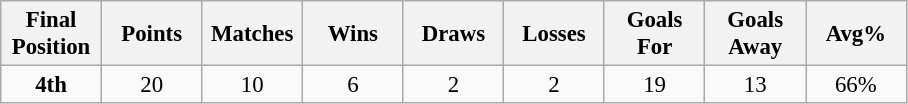<table class="wikitable" style="font-size: 95%; text-align: center;">
<tr>
<th width=60>Final Position</th>
<th width=60>Points</th>
<th width=60>Matches</th>
<th width=60>Wins</th>
<th width=60>Draws</th>
<th width=60>Losses</th>
<th width=60>Goals For</th>
<th width=60>Goals Away</th>
<th width=60>Avg%</th>
</tr>
<tr>
<td><strong>4th</strong></td>
<td>20</td>
<td>10</td>
<td>6</td>
<td>2</td>
<td>2</td>
<td>19</td>
<td>13</td>
<td>66%</td>
</tr>
</table>
